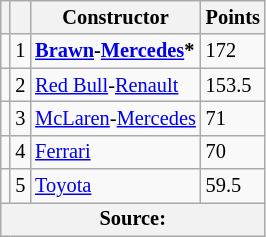<table class="wikitable" style="font-size: 85%;">
<tr>
<th></th>
<th></th>
<th>Constructor</th>
<th>Points</th>
</tr>
<tr>
<td></td>
<td align="center">1</td>
<td> <strong><a href='#'>Brawn</a>-<a href='#'>Mercedes</a>*</strong></td>
<td>172</td>
</tr>
<tr>
<td></td>
<td align="center">2</td>
<td> <a href='#'>Red Bull</a>-<a href='#'>Renault</a></td>
<td>153.5</td>
</tr>
<tr>
<td></td>
<td align="center">3</td>
<td> <a href='#'>McLaren</a>-<a href='#'>Mercedes</a></td>
<td>71</td>
</tr>
<tr>
<td></td>
<td align="center">4</td>
<td> <a href='#'>Ferrari</a></td>
<td>70</td>
</tr>
<tr>
<td></td>
<td align="center">5</td>
<td> <a href='#'>Toyota</a></td>
<td>59.5</td>
</tr>
<tr>
<th colspan=4>Source: </th>
</tr>
</table>
